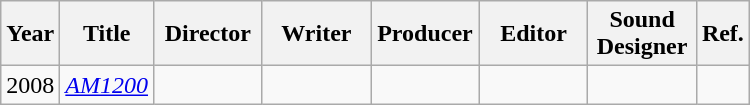<table class="wikitable">
<tr>
<th>Year</th>
<th>Title</th>
<th width="65">Director</th>
<th width="65">Writer</th>
<th width="65">Producer</th>
<th width="65">Editor</th>
<th width="65">Sound Designer</th>
<th>Ref.</th>
</tr>
<tr>
<td>2008</td>
<td><em><a href='#'>AM1200</a></em></td>
<td></td>
<td></td>
<td></td>
<td></td>
<td></td>
<td></td>
</tr>
</table>
